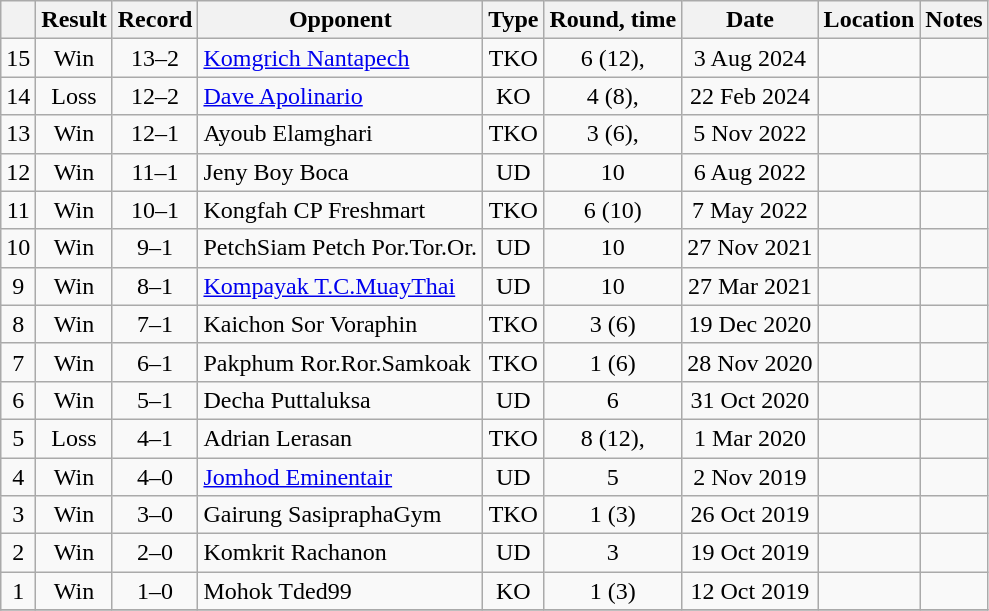<table class="wikitable" style="text-align:center">
<tr>
<th></th>
<th>Result</th>
<th>Record</th>
<th>Opponent</th>
<th>Type</th>
<th>Round, time</th>
<th>Date</th>
<th>Location</th>
<th>Notes</th>
</tr>
<tr>
<td>15</td>
<td>Win</td>
<td>13–2</td>
<td style="text-align:left;"><a href='#'>Komgrich Nantapech</a></td>
<td>TKO</td>
<td>6 (12), </td>
<td>3 Aug 2024</td>
<td style="text-align:left;"></td>
<td style="text-align:left;"></td>
</tr>
<tr>
<td>14</td>
<td>Loss</td>
<td>12–2</td>
<td style="text-align:left;"><a href='#'>Dave Apolinario</a></td>
<td>KO</td>
<td>4 (8), </td>
<td>22 Feb 2024</td>
<td style="text-align:left;"></td>
<td style="text-align:left;"></td>
</tr>
<tr>
<td>13</td>
<td>Win</td>
<td>12–1</td>
<td style="text-align:left;">Ayoub Elamghari</td>
<td>TKO</td>
<td>3 (6), </td>
<td>5 Nov 2022</td>
<td style="text-align:left;"></td>
<td style="text-align:left;"></td>
</tr>
<tr>
<td>12</td>
<td>Win</td>
<td>11–1</td>
<td align=left>Jeny Boy Boca</td>
<td>UD</td>
<td>10</td>
<td>6 Aug 2022</td>
<td align=left></td>
<td align=left></td>
</tr>
<tr>
<td>11</td>
<td>Win</td>
<td>10–1</td>
<td align=left>Kongfah CP Freshmart</td>
<td>TKO</td>
<td>6 (10)</td>
<td>7 May 2022</td>
<td align=left></td>
<td align=left></td>
</tr>
<tr>
<td>10</td>
<td>Win</td>
<td>9–1</td>
<td align=left>PetchSiam Petch Por.Tor.Or.</td>
<td>UD</td>
<td>10</td>
<td>27 Nov 2021</td>
<td align=left></td>
<td align=left></td>
</tr>
<tr>
<td>9</td>
<td>Win</td>
<td>8–1</td>
<td align=left><a href='#'>Kompayak T.C.MuayThai</a></td>
<td>UD</td>
<td>10</td>
<td>27 Mar 2021</td>
<td align=left></td>
<td align=left></td>
</tr>
<tr>
<td>8</td>
<td>Win</td>
<td>7–1</td>
<td align=left>Kaichon Sor Voraphin</td>
<td>TKO</td>
<td>3 (6)</td>
<td>19 Dec 2020</td>
<td align=left></td>
<td align=left></td>
</tr>
<tr>
<td>7</td>
<td>Win</td>
<td>6–1</td>
<td align=left>Pakphum Ror.Ror.Samkoak</td>
<td>TKO</td>
<td>1 (6)</td>
<td>28 Nov 2020</td>
<td align=left></td>
<td align=left></td>
</tr>
<tr>
<td>6</td>
<td>Win</td>
<td>5–1</td>
<td align=left>Decha Puttaluksa</td>
<td>UD</td>
<td>6</td>
<td>31 Oct 2020</td>
<td align=left></td>
<td align=left></td>
</tr>
<tr>
<td>5</td>
<td>Loss</td>
<td>4–1</td>
<td align=left>Adrian Lerasan</td>
<td>TKO</td>
<td>8 (12), </td>
<td>1 Mar 2020</td>
<td align=left></td>
<td align=left></td>
</tr>
<tr>
<td>4</td>
<td>Win</td>
<td>4–0</td>
<td align=left><a href='#'>Jomhod Eminentair</a></td>
<td>UD</td>
<td>5</td>
<td>2 Nov 2019</td>
<td align=left></td>
<td align=left></td>
</tr>
<tr>
<td>3</td>
<td>Win</td>
<td>3–0</td>
<td align=left>Gairung SasipraphaGym</td>
<td>TKO</td>
<td>1 (3)</td>
<td>26 Oct 2019</td>
<td align=left></td>
<td align=left></td>
</tr>
<tr>
<td>2</td>
<td>Win</td>
<td>2–0</td>
<td align=left>Komkrit Rachanon</td>
<td>UD</td>
<td>3</td>
<td>19 Oct 2019</td>
<td align=left></td>
<td align=left></td>
</tr>
<tr>
<td>1</td>
<td>Win</td>
<td>1–0</td>
<td align=left>Mohok Tded99</td>
<td>KO</td>
<td>1 (3)</td>
<td>12 Oct 2019</td>
<td align=left></td>
<td align=left></td>
</tr>
<tr>
</tr>
</table>
